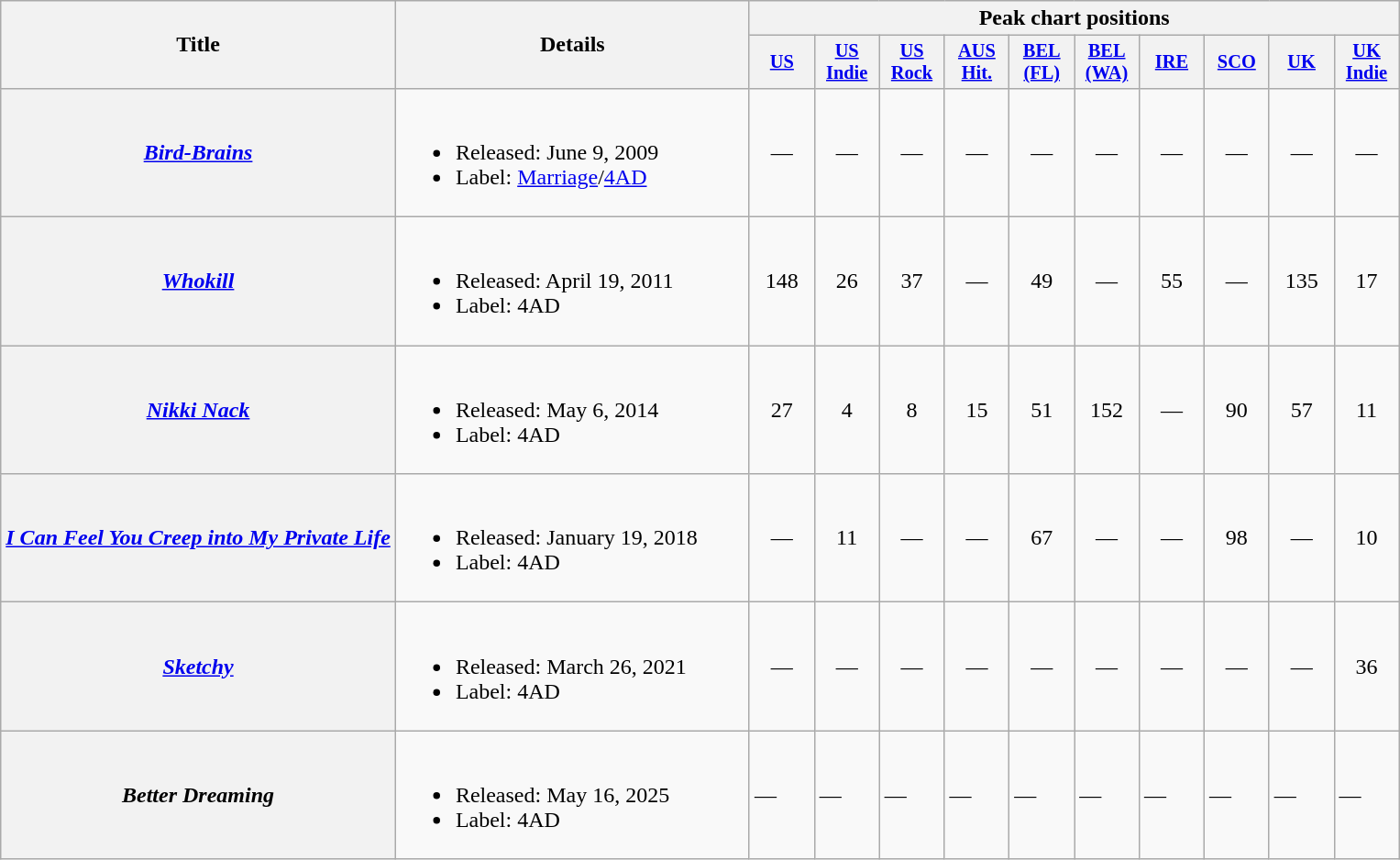<table class="wikitable plainrowheaders" style="text-align:left;">
<tr>
<th rowspan="2">Title</th>
<th rowspan="2" style="width:250px;">Details</th>
<th colspan="10">Peak chart positions</th>
</tr>
<tr>
<th style="width:3em;font-size:85%"><a href='#'>US</a><br></th>
<th style="width:3em;font-size:85%"><a href='#'>US<br>Indie</a><br></th>
<th style="width:3em;font-size:85%"><a href='#'>US<br>Rock</a><br></th>
<th style="width:3em;font-size:85%"><a href='#'>AUS<br>Hit.</a><br></th>
<th style="width:3em;font-size:85%"><a href='#'>BEL<br>(FL)</a><br></th>
<th style="width:3em;font-size:85%"><a href='#'>BEL<br>(WA)</a><br></th>
<th style="width:3em;font-size:85%"><a href='#'>IRE</a><br></th>
<th style="width:3em;font-size:85%"><a href='#'>SCO</a><br></th>
<th style="width:3em;font-size:85%"><a href='#'>UK</a><br></th>
<th style="width:3em;font-size:85%"><a href='#'>UK<br>Indie</a><br></th>
</tr>
<tr>
<th scope="row"><em><a href='#'>Bird-Brains</a></em></th>
<td><br><ul><li>Released: June 9, 2009</li><li>Label: <a href='#'>Marriage</a>/<a href='#'>4AD</a></li></ul></td>
<td style="text-align:center;">—</td>
<td style="text-align:center;">—</td>
<td style="text-align:center;">—</td>
<td style="text-align:center;">—</td>
<td style="text-align:center;">—</td>
<td style="text-align:center;">—</td>
<td style="text-align:center;">—</td>
<td style="text-align:center;">—</td>
<td style="text-align:center;">—</td>
<td style="text-align:center;">—</td>
</tr>
<tr>
<th scope="row"><em><a href='#'>Whokill</a></em></th>
<td><br><ul><li>Released: April 19, 2011</li><li>Label: 4AD</li></ul></td>
<td style="text-align:center;">148</td>
<td style="text-align:center;">26</td>
<td style="text-align:center;">37</td>
<td style="text-align:center;">—</td>
<td style="text-align:center;">49</td>
<td style="text-align:center;">—</td>
<td style="text-align:center;">55</td>
<td style="text-align:center;">—</td>
<td style="text-align:center;">135</td>
<td style="text-align:center;">17</td>
</tr>
<tr>
<th scope="row"><em><a href='#'>Nikki Nack</a></em></th>
<td><br><ul><li>Released: May 6, 2014</li><li>Label: 4AD</li></ul></td>
<td style="text-align:center;">27</td>
<td style="text-align:center;">4</td>
<td style="text-align:center;">8</td>
<td style="text-align:center;">15</td>
<td style="text-align:center;">51</td>
<td style="text-align:center;">152</td>
<td style="text-align:center;">—</td>
<td style="text-align:center;">90</td>
<td style="text-align:center;">57</td>
<td style="text-align:center;">11</td>
</tr>
<tr>
<th scope="row"><em><a href='#'>I Can Feel You Creep into My Private Life</a></em></th>
<td><br><ul><li>Released: January 19, 2018</li><li>Label: 4AD</li></ul></td>
<td style="text-align:center;">—</td>
<td style="text-align:center;">11</td>
<td style="text-align:center;">—</td>
<td style="text-align:center;">—</td>
<td style="text-align:center;">67</td>
<td style="text-align:center;">—</td>
<td style="text-align:center;">—</td>
<td style="text-align:center;">98</td>
<td style="text-align:center;">—</td>
<td style="text-align:center;">10</td>
</tr>
<tr>
<th scope="row"><em><a href='#'>Sketchy</a></em></th>
<td><br><ul><li>Released: March 26, 2021</li><li>Label: 4AD</li></ul></td>
<td style="text-align:center;">—</td>
<td style="text-align:center;">—</td>
<td style="text-align:center;">—</td>
<td style="text-align:center;">—</td>
<td style="text-align:center;">—</td>
<td style="text-align:center;">—</td>
<td style="text-align:center;">—</td>
<td style="text-align:center;">—</td>
<td style="text-align:center;">—</td>
<td style="text-align:center;">36</td>
</tr>
<tr>
<th scope="row"><em>Better Dreaming</em></th>
<td><br><ul><li>Released: May 16, 2025</li><li>Label: 4AD</li></ul></td>
<td>—</td>
<td>—</td>
<td>—</td>
<td>—</td>
<td>—</td>
<td>—</td>
<td>—</td>
<td>—</td>
<td>—</td>
<td>—</td>
</tr>
</table>
